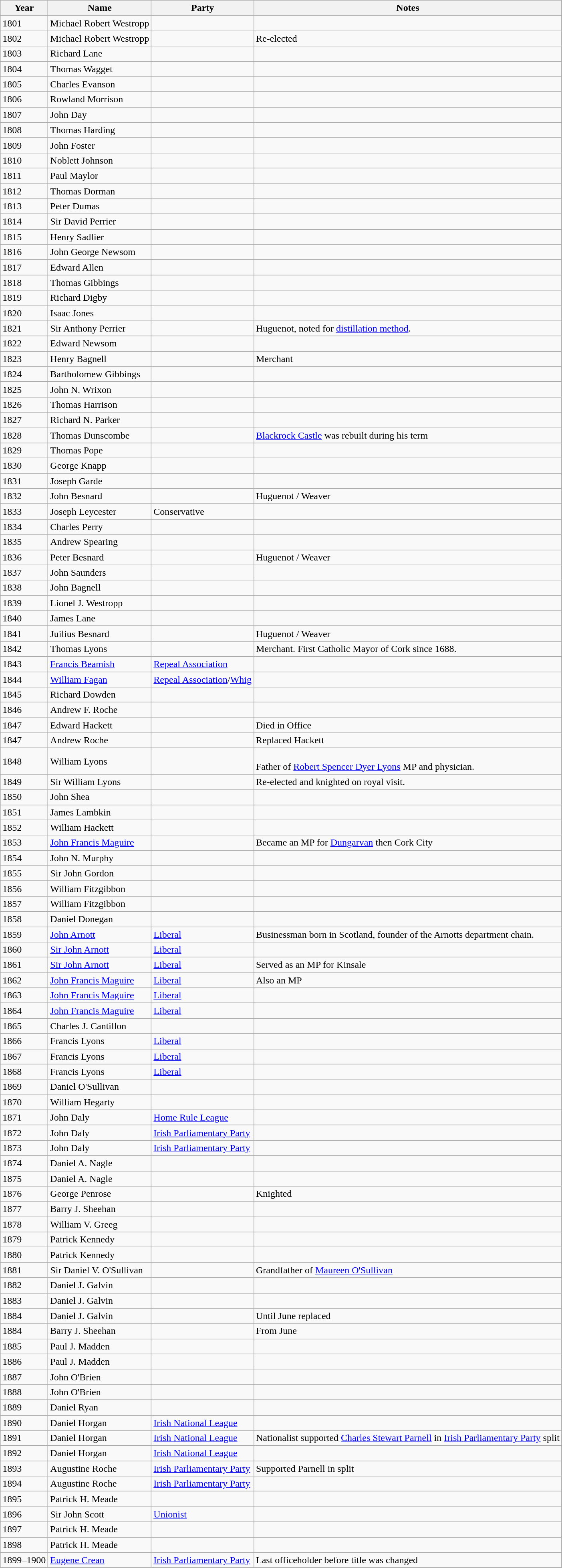<table class="wikitable">
<tr>
<th>Year</th>
<th>Name</th>
<th>Party</th>
<th>Notes</th>
</tr>
<tr>
<td>1801</td>
<td>Michael Robert Westropp</td>
<td></td>
</tr>
<tr>
<td>1802</td>
<td>Michael Robert Westropp</td>
<td></td>
<td>Re-elected</td>
</tr>
<tr>
<td>1803</td>
<td>Richard Lane</td>
<td></td>
<td></td>
</tr>
<tr>
<td>1804</td>
<td>Thomas Wagget</td>
<td></td>
<td></td>
</tr>
<tr>
<td>1805</td>
<td>Charles Evanson</td>
<td></td>
<td></td>
</tr>
<tr>
<td>1806</td>
<td>Rowland Morrison</td>
<td></td>
<td></td>
</tr>
<tr>
<td>1807</td>
<td>John Day</td>
<td></td>
<td></td>
</tr>
<tr>
<td>1808</td>
<td>Thomas Harding</td>
<td></td>
<td></td>
</tr>
<tr>
<td>1809</td>
<td>John Foster</td>
<td></td>
<td></td>
</tr>
<tr>
<td>1810</td>
<td>Noblett Johnson</td>
<td></td>
<td></td>
</tr>
<tr>
<td>1811</td>
<td>Paul Maylor</td>
<td></td>
<td></td>
</tr>
<tr>
<td>1812</td>
<td>Thomas Dorman</td>
<td></td>
<td></td>
</tr>
<tr>
<td>1813</td>
<td>Peter Dumas</td>
<td></td>
<td></td>
</tr>
<tr>
<td>1814</td>
<td>Sir David Perrier</td>
<td></td>
<td></td>
</tr>
<tr>
<td>1815</td>
<td>Henry Sadlier</td>
<td></td>
<td></td>
</tr>
<tr>
<td>1816</td>
<td>John George Newsom</td>
<td></td>
<td></td>
</tr>
<tr>
<td>1817</td>
<td>Edward Allen</td>
<td></td>
<td></td>
</tr>
<tr>
<td>1818</td>
<td>Thomas Gibbings</td>
<td></td>
<td></td>
</tr>
<tr>
<td>1819</td>
<td>Richard Digby</td>
<td></td>
<td></td>
</tr>
<tr>
<td>1820</td>
<td>Isaac Jones</td>
<td></td>
<td></td>
</tr>
<tr>
<td>1821</td>
<td>Sir Anthony Perrier</td>
<td></td>
<td>Huguenot, noted for <a href='#'>distillation method</a>.</td>
</tr>
<tr>
<td>1822</td>
<td>Edward Newsom</td>
<td></td>
<td></td>
</tr>
<tr>
<td>1823</td>
<td>Henry Bagnell</td>
<td></td>
<td>Merchant</td>
</tr>
<tr>
<td>1824</td>
<td>Bartholomew Gibbings</td>
<td></td>
<td></td>
</tr>
<tr>
<td>1825</td>
<td>John N. Wrixon</td>
<td></td>
<td></td>
</tr>
<tr>
<td>1826</td>
<td>Thomas Harrison</td>
<td></td>
<td></td>
</tr>
<tr>
<td>1827</td>
<td>Richard N. Parker</td>
<td></td>
<td></td>
</tr>
<tr>
<td>1828</td>
<td>Thomas Dunscombe</td>
<td></td>
<td><a href='#'>Blackrock Castle</a> was rebuilt during his term</td>
</tr>
<tr>
<td>1829</td>
<td>Thomas Pope</td>
<td></td>
<td></td>
</tr>
<tr>
<td>1830</td>
<td>George Knapp</td>
<td></td>
<td></td>
</tr>
<tr>
<td>1831</td>
<td>Joseph Garde</td>
<td></td>
<td></td>
</tr>
<tr>
<td>1832</td>
<td>John Besnard</td>
<td></td>
<td>Huguenot / Weaver</td>
</tr>
<tr>
<td>1833</td>
<td>Joseph Leycester</td>
<td>Conservative</td>
<td></td>
</tr>
<tr>
<td>1834</td>
<td>Charles Perry</td>
<td></td>
<td></td>
</tr>
<tr>
<td>1835</td>
<td>Andrew Spearing</td>
<td></td>
<td></td>
</tr>
<tr>
<td>1836</td>
<td>Peter Besnard</td>
<td></td>
<td>Huguenot / Weaver</td>
</tr>
<tr>
<td>1837</td>
<td>John Saunders</td>
<td></td>
<td></td>
</tr>
<tr>
<td>1838</td>
<td>John Bagnell</td>
<td></td>
<td></td>
</tr>
<tr>
<td>1839</td>
<td>Lionel J. Westropp</td>
<td></td>
<td></td>
</tr>
<tr>
<td>1840</td>
<td>James Lane</td>
<td></td>
<td></td>
</tr>
<tr>
<td>1841</td>
<td>Juilius Besnard</td>
<td></td>
<td>Huguenot / Weaver</td>
</tr>
<tr>
<td>1842</td>
<td>Thomas Lyons</td>
<td></td>
<td>Merchant. First Catholic Mayor of Cork since 1688.</td>
</tr>
<tr>
<td>1843</td>
<td><a href='#'>Francis Beamish</a></td>
<td><a href='#'>Repeal Association</a></td>
<td></td>
</tr>
<tr>
<td>1844</td>
<td><a href='#'>William Fagan</a></td>
<td><a href='#'>Repeal Association</a>/<a href='#'>Whig</a></td>
<td></td>
</tr>
<tr>
<td>1845</td>
<td>Richard Dowden</td>
<td></td>
<td></td>
</tr>
<tr>
<td>1846</td>
<td>Andrew F. Roche</td>
<td></td>
<td></td>
</tr>
<tr>
<td>1847</td>
<td>Edward Hackett</td>
<td></td>
<td>Died in Office</td>
</tr>
<tr>
<td>1847</td>
<td>Andrew Roche</td>
<td></td>
<td>Replaced Hackett</td>
</tr>
<tr>
<td>1848</td>
<td>William Lyons</td>
<td></td>
<td><br> Father of <a href='#'>Robert Spencer Dyer Lyons</a> MP and physician.</td>
</tr>
<tr>
<td>1849</td>
<td>Sir William Lyons</td>
<td></td>
<td>Re-elected and knighted on royal visit.</td>
</tr>
<tr>
<td>1850</td>
<td>John Shea</td>
<td></td>
<td></td>
</tr>
<tr>
<td>1851</td>
<td>James Lambkin</td>
<td></td>
<td></td>
</tr>
<tr>
<td>1852</td>
<td>William Hackett</td>
<td></td>
<td></td>
</tr>
<tr>
<td>1853</td>
<td><a href='#'>John Francis Maguire</a></td>
<td></td>
<td>Became an MP for <a href='#'>Dungarvan</a> then Cork City</td>
</tr>
<tr>
<td>1854</td>
<td>John N. Murphy</td>
<td></td>
<td></td>
</tr>
<tr>
<td>1855</td>
<td>Sir John Gordon</td>
<td></td>
<td></td>
</tr>
<tr>
<td>1856</td>
<td>William Fitzgibbon</td>
<td></td>
<td></td>
</tr>
<tr>
<td>1857</td>
<td>William Fitzgibbon</td>
<td></td>
<td></td>
</tr>
<tr>
<td>1858</td>
<td>Daniel Donegan</td>
<td></td>
<td></td>
</tr>
<tr>
<td>1859</td>
<td><a href='#'>John Arnott</a></td>
<td><a href='#'>Liberal</a></td>
<td>Businessman born in Scotland, founder of the Arnotts department chain.</td>
</tr>
<tr>
<td>1860</td>
<td><a href='#'>Sir John Arnott</a></td>
<td><a href='#'>Liberal</a></td>
<td></td>
</tr>
<tr>
<td>1861</td>
<td><a href='#'>Sir John Arnott</a></td>
<td><a href='#'>Liberal</a></td>
<td>Served as an MP for Kinsale</td>
</tr>
<tr>
<td>1862</td>
<td><a href='#'>John Francis Maguire</a></td>
<td><a href='#'>Liberal</a></td>
<td>Also an MP</td>
</tr>
<tr>
<td>1863</td>
<td><a href='#'>John Francis Maguire</a></td>
<td><a href='#'>Liberal</a></td>
<td></td>
</tr>
<tr>
<td>1864</td>
<td><a href='#'>John Francis Maguire</a></td>
<td><a href='#'>Liberal</a></td>
<td></td>
</tr>
<tr>
<td>1865</td>
<td>Charles J. Cantillon</td>
<td></td>
<td></td>
</tr>
<tr>
<td>1866</td>
<td>Francis Lyons</td>
<td><a href='#'>Liberal</a></td>
<td></td>
</tr>
<tr>
<td>1867</td>
<td>Francis Lyons</td>
<td><a href='#'>Liberal</a></td>
<td></td>
</tr>
<tr>
<td>1868</td>
<td>Francis Lyons</td>
<td><a href='#'>Liberal</a></td>
<td></td>
</tr>
<tr>
<td>1869</td>
<td>Daniel O'Sullivan</td>
<td></td>
<td></td>
</tr>
<tr>
<td>1870</td>
<td>William Hegarty</td>
<td></td>
<td></td>
</tr>
<tr>
<td>1871</td>
<td>John Daly</td>
<td><a href='#'>Home Rule League</a></td>
<td></td>
</tr>
<tr>
<td>1872</td>
<td>John Daly</td>
<td><a href='#'>Irish Parliamentary Party</a></td>
<td></td>
</tr>
<tr>
<td>1873</td>
<td>John Daly</td>
<td><a href='#'>Irish Parliamentary Party</a></td>
<td></td>
</tr>
<tr>
<td>1874</td>
<td>Daniel A. Nagle</td>
<td></td>
<td></td>
</tr>
<tr>
<td>1875</td>
<td>Daniel A. Nagle</td>
<td></td>
<td></td>
</tr>
<tr>
<td>1876</td>
<td>George Penrose</td>
<td></td>
<td>Knighted</td>
</tr>
<tr>
<td>1877</td>
<td>Barry J. Sheehan</td>
<td></td>
<td></td>
</tr>
<tr>
<td>1878</td>
<td>William V. Greeg</td>
<td></td>
<td></td>
</tr>
<tr>
<td>1879</td>
<td>Patrick Kennedy</td>
<td></td>
<td></td>
</tr>
<tr>
<td>1880</td>
<td>Patrick Kennedy</td>
<td></td>
<td></td>
</tr>
<tr>
<td>1881</td>
<td>Sir Daniel V. O'Sullivan</td>
<td></td>
<td>Grandfather of <a href='#'>Maureen O'Sullivan</a></td>
</tr>
<tr>
<td>1882</td>
<td>Daniel J. Galvin</td>
<td></td>
<td></td>
</tr>
<tr>
<td>1883</td>
<td>Daniel J. Galvin</td>
<td></td>
<td></td>
</tr>
<tr>
<td>1884</td>
<td>Daniel J. Galvin</td>
<td></td>
<td>Until June replaced</td>
</tr>
<tr>
<td>1884</td>
<td>Barry J. Sheehan</td>
<td></td>
<td>From June</td>
</tr>
<tr>
<td>1885</td>
<td>Paul J. Madden</td>
<td></td>
<td></td>
</tr>
<tr>
<td>1886</td>
<td>Paul J. Madden</td>
<td></td>
<td></td>
</tr>
<tr>
<td>1887</td>
<td>John O'Brien</td>
<td></td>
<td></td>
</tr>
<tr>
<td>1888</td>
<td>John O'Brien</td>
<td></td>
<td></td>
</tr>
<tr>
<td>1889</td>
<td>Daniel Ryan</td>
<td></td>
<td></td>
</tr>
<tr>
<td>1890</td>
<td>Daniel Horgan</td>
<td><a href='#'>Irish National League</a></td>
<td></td>
</tr>
<tr>
<td>1891</td>
<td>Daniel Horgan</td>
<td><a href='#'>Irish National League</a></td>
<td>Nationalist supported <a href='#'>Charles Stewart Parnell</a> in <a href='#'>Irish Parliamentary Party</a> split</td>
</tr>
<tr>
<td>1892</td>
<td>Daniel Horgan</td>
<td><a href='#'>Irish National League</a></td>
<td></td>
</tr>
<tr>
<td>1893</td>
<td>Augustine Roche</td>
<td><a href='#'>Irish Parliamentary Party</a></td>
<td>Supported Parnell in split</td>
</tr>
<tr>
<td>1894</td>
<td>Augustine Roche</td>
<td><a href='#'>Irish Parliamentary Party</a></td>
<td></td>
</tr>
<tr>
<td>1895</td>
<td>Patrick H. Meade</td>
<td></td>
<td></td>
</tr>
<tr>
<td>1896</td>
<td>Sir John Scott</td>
<td><a href='#'>Unionist</a></td>
<td></td>
</tr>
<tr>
<td>1897</td>
<td>Patrick H. Meade</td>
<td></td>
<td></td>
</tr>
<tr>
<td>1898</td>
<td>Patrick H. Meade</td>
<td></td>
<td></td>
</tr>
<tr>
<td>1899–1900</td>
<td><a href='#'>Eugene Crean</a></td>
<td><a href='#'>Irish Parliamentary Party</a></td>
<td>Last officeholder before title was changed</td>
</tr>
</table>
